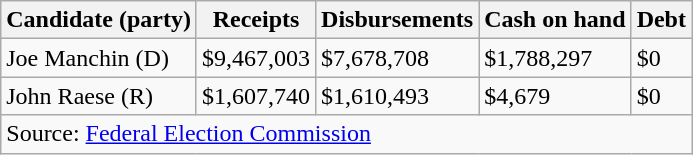<table class="wikitable sortable">
<tr>
<th>Candidate (party)</th>
<th>Receipts</th>
<th>Disbursements</th>
<th>Cash on hand</th>
<th>Debt</th>
</tr>
<tr>
<td>Joe Manchin (D)</td>
<td>$9,467,003</td>
<td>$7,678,708</td>
<td>$1,788,297</td>
<td>$0</td>
</tr>
<tr>
<td>John Raese (R)</td>
<td>$1,607,740</td>
<td>$1,610,493</td>
<td>$4,679</td>
<td>$0</td>
</tr>
<tr>
<td colspan=5>Source: <a href='#'>Federal Election Commission</a></td>
</tr>
</table>
